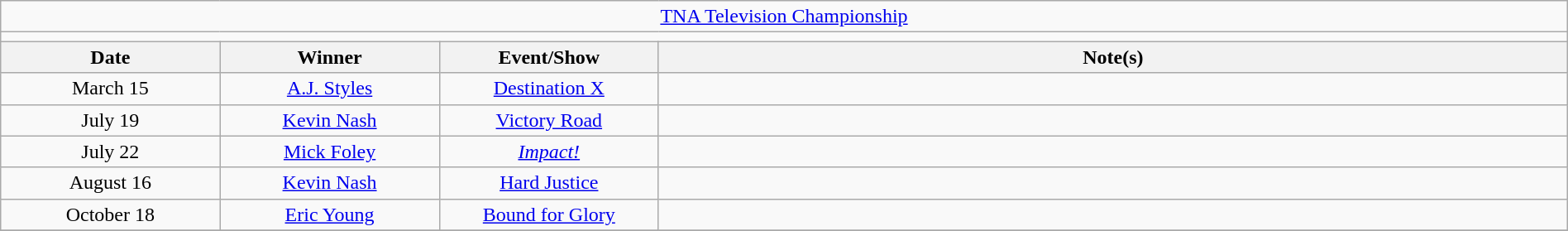<table class="wikitable" style="text-align:center; width:100%;">
<tr>
<td colspan="5"><a href='#'>TNA Television Championship</a></td>
</tr>
<tr>
<td colspan="5"><strong></strong></td>
</tr>
<tr>
<th width="14%">Date</th>
<th width="14%">Winner</th>
<th width="14%">Event/Show</th>
<th width="58%">Note(s)</th>
</tr>
<tr>
<td>March 15</td>
<td><a href='#'>A.J. Styles</a></td>
<td><a href='#'>Destination X</a></td>
<td></td>
</tr>
<tr>
<td>July 19</td>
<td><a href='#'>Kevin Nash</a></td>
<td><a href='#'>Victory Road</a></td>
<td></td>
</tr>
<tr>
<td>July 22</td>
<td><a href='#'>Mick Foley</a></td>
<td><em><a href='#'>Impact!</a></em></td>
<td></td>
</tr>
<tr>
<td>August 16</td>
<td><a href='#'>Kevin Nash</a></td>
<td><a href='#'>Hard Justice</a></td>
<td></td>
</tr>
<tr>
<td>October 18</td>
<td><a href='#'>Eric Young</a></td>
<td><a href='#'>Bound for Glory</a></td>
<td></td>
</tr>
<tr>
</tr>
</table>
